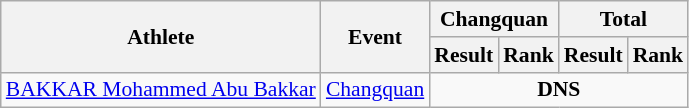<table class=wikitable style="font-size:90%">
<tr>
<th rowspan="2">Athlete</th>
<th rowspan="2">Event</th>
<th colspan="2">Changquan</th>
<th colspan="2">Total</th>
</tr>
<tr>
<th>Result</th>
<th>Rank</th>
<th>Result</th>
<th>Rank</th>
</tr>
<tr>
<td><a href='#'>BAKKAR Mohammed Abu Bakkar</a></td>
<td><a href='#'>Changquan</a></td>
<td align=center colspan=4><strong>DNS</strong></td>
</tr>
</table>
